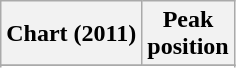<table class="wikitable sortable">
<tr>
<th>Chart (2011)</th>
<th>Peak<br>position</th>
</tr>
<tr>
</tr>
<tr>
</tr>
</table>
